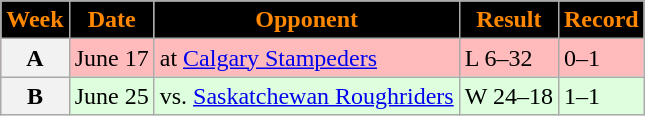<table class="wikitable sortable">
<tr>
<th style="background:black;color:#FF8800;">Week</th>
<th style="background:black;color:#FF8800;">Date</th>
<th style="background:black;color:#FF8800;">Opponent</th>
<th style="background:black;color:#FF8800;">Result</th>
<th style="background:black;color:#FF8800;">Record</th>
</tr>
<tr style="background:#ffbbbb">
<th>A</th>
<td>June 17</td>
<td>at <a href='#'>Calgary Stampeders</a></td>
<td>L 6–32</td>
<td>0–1</td>
</tr>
<tr style="background:#ddffdd">
<th>B</th>
<td>June 25</td>
<td>vs. <a href='#'>Saskatchewan Roughriders</a></td>
<td>W 24–18</td>
<td>1–1</td>
</tr>
</table>
